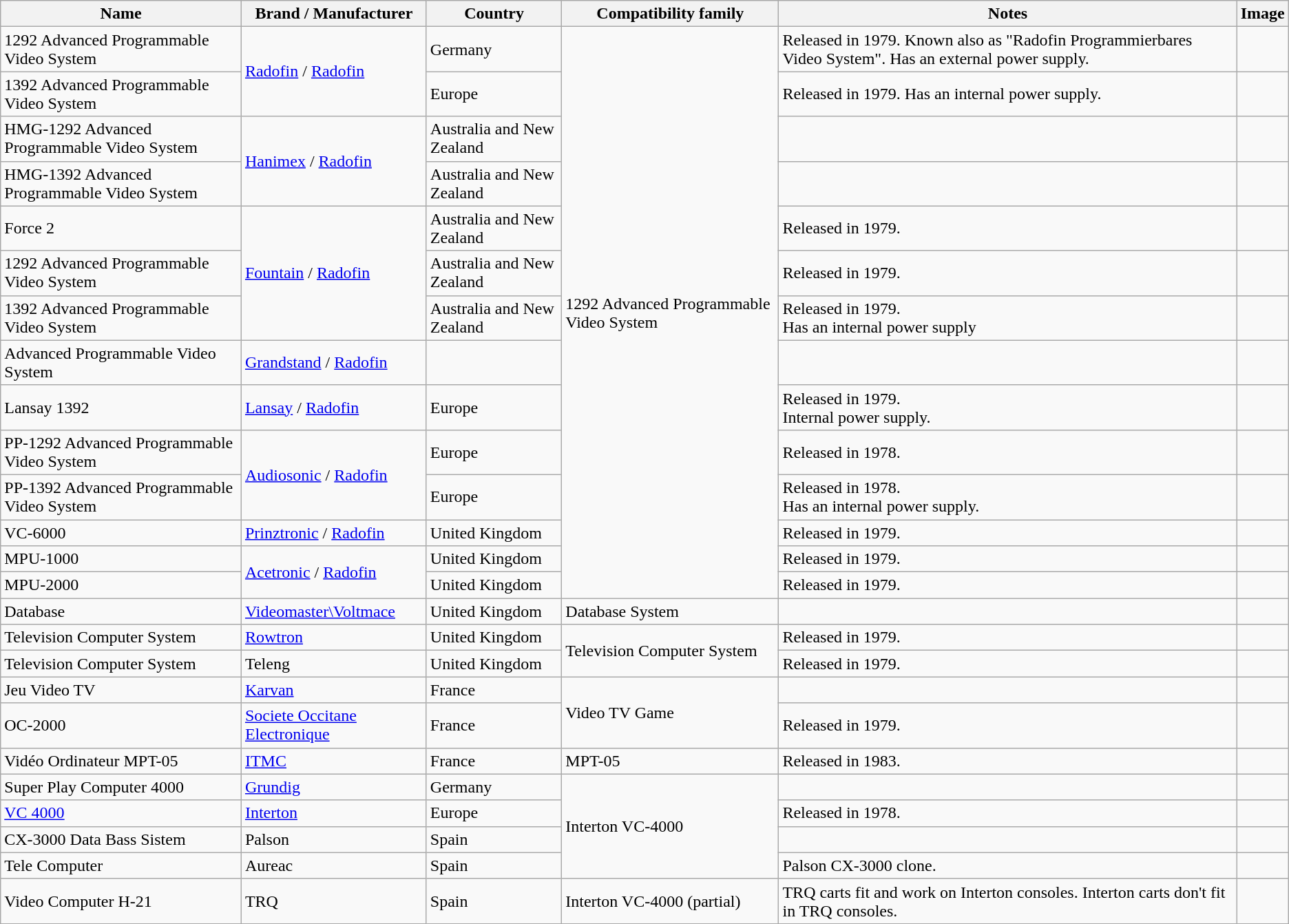<table class="wikitable sortable">
<tr>
<th>Name</th>
<th>Brand / Manufacturer</th>
<th>Country</th>
<th>Compatibility family</th>
<th>Notes</th>
<th>Image</th>
</tr>
<tr>
<td>1292 Advanced Programmable Video System</td>
<td rowspan=2><a href='#'>Radofin</a> / <a href='#'>Radofin</a></td>
<td>Germany</td>
<td rowspan=14>1292 Advanced Programmable Video System</td>
<td>Released in 1979. Known also as "Radofin Programmierbares Video System". Has an external power supply.</td>
<td></td>
</tr>
<tr>
<td>1392 Advanced Programmable Video System</td>
<td>Europe</td>
<td>Released in 1979. Has an internal power supply.</td>
<td></td>
</tr>
<tr>
<td>HMG-1292 Advanced Programmable Video System</td>
<td rowspan=2><a href='#'>Hanimex</a> / <a href='#'>Radofin</a></td>
<td>Australia and New Zealand</td>
<td></td>
<td></td>
</tr>
<tr>
<td>HMG-1392 Advanced Programmable Video System</td>
<td>Australia and New Zealand</td>
<td></td>
<td></td>
</tr>
<tr>
<td>Force 2</td>
<td rowspan=3><a href='#'>Fountain</a>  / <a href='#'>Radofin</a></td>
<td>Australia and New Zealand</td>
<td>Released in 1979.</td>
<td></td>
</tr>
<tr>
<td>1292 Advanced Programmable Video System</td>
<td>Australia and New Zealand</td>
<td>Released in 1979.</td>
<td></td>
</tr>
<tr>
<td>1392 Advanced Programmable Video System</td>
<td>Australia and New Zealand</td>
<td>Released in 1979.<br>Has an internal power supply</td>
<td></td>
</tr>
<tr>
<td>Advanced Programmable Video System</td>
<td><a href='#'>Grandstand</a>  / <a href='#'>Radofin</a></td>
<td></td>
<td></td>
<td></td>
</tr>
<tr>
<td>Lansay 1392</td>
<td><a href='#'>Lansay</a>  / <a href='#'>Radofin</a></td>
<td>Europe</td>
<td>Released in 1979.<br>Internal power supply.</td>
<td></td>
</tr>
<tr>
<td>PP-1292 Advanced Programmable Video System</td>
<td rowspan=2><a href='#'>Audiosonic</a>  / <a href='#'>Radofin</a></td>
<td>Europe</td>
<td>Released in 1978.</td>
<td></td>
</tr>
<tr>
<td>PP-1392 Advanced Programmable Video System</td>
<td>Europe</td>
<td>Released in 1978.<br>Has an internal power supply.</td>
<td></td>
</tr>
<tr>
<td>VC-6000</td>
<td rowspan=1><a href='#'>Prinztronic</a>  / <a href='#'>Radofin</a></td>
<td>United Kingdom</td>
<td>Released in 1979.</td>
<td></td>
</tr>
<tr>
<td>MPU-1000</td>
<td rowspan=2><a href='#'>Acetronic</a>  / <a href='#'>Radofin</a></td>
<td>United Kingdom</td>
<td>Released in 1979.</td>
<td></td>
</tr>
<tr>
<td>MPU-2000</td>
<td>United Kingdom</td>
<td>Released in 1979.</td>
<td></td>
</tr>
<tr>
<td>Database</td>
<td><a href='#'>Videomaster\Voltmace</a></td>
<td>United Kingdom</td>
<td>Database System</td>
<td></td>
<td></td>
</tr>
<tr>
<td>Television Computer System</td>
<td><a href='#'>Rowtron</a></td>
<td>United Kingdom</td>
<td rowspan=2>Television Computer System</td>
<td>Released in 1979.</td>
<td></td>
</tr>
<tr>
<td>Television Computer System</td>
<td>Teleng</td>
<td>United Kingdom</td>
<td>Released in 1979.</td>
<td></td>
</tr>
<tr>
<td>Jeu Video TV</td>
<td><a href='#'>Karvan</a></td>
<td>France</td>
<td rowspan=2>Video TV Game</td>
<td></td>
<td></td>
</tr>
<tr>
<td>OC-2000</td>
<td><a href='#'>Societe Occitane Electronique</a></td>
<td>France</td>
<td>Released in 1979.</td>
<td></td>
</tr>
<tr>
<td>Vidéo Ordinateur MPT-05</td>
<td><a href='#'>ITMC</a></td>
<td>France</td>
<td>MPT-05</td>
<td>Released in 1983.</td>
<td></td>
</tr>
<tr>
<td>Super Play Computer 4000</td>
<td><a href='#'>Grundig</a></td>
<td>Germany</td>
<td rowspan="4">Interton VC-4000</td>
<td></td>
<td></td>
</tr>
<tr>
<td><a href='#'>VC 4000</a></td>
<td><a href='#'>Interton</a></td>
<td>Europe</td>
<td>Released in 1978.</td>
<td></td>
</tr>
<tr>
<td>CX-3000 Data Bass Sistem</td>
<td>Palson</td>
<td>Spain</td>
<td></td>
<td></td>
</tr>
<tr>
<td>Tele Computer</td>
<td>Aureac</td>
<td>Spain</td>
<td>Palson CX-3000 clone.</td>
<td></td>
</tr>
<tr>
<td>Video Computer H-21</td>
<td>TRQ</td>
<td>Spain</td>
<td>Interton VC-4000 (partial)</td>
<td>TRQ carts fit and work on Interton consoles. Interton carts don't fit in TRQ consoles.</td>
<td></td>
</tr>
</table>
